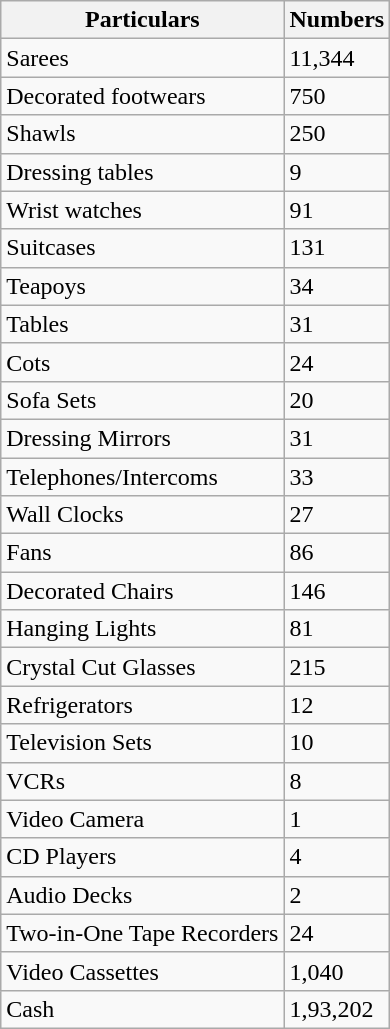<table class="wikitable floatright">
<tr>
<th>Particulars</th>
<th>Numbers</th>
</tr>
<tr>
<td>Sarees</td>
<td>11,344</td>
</tr>
<tr>
<td>Decorated footwears</td>
<td>750</td>
</tr>
<tr>
<td>Shawls</td>
<td>250</td>
</tr>
<tr>
<td>Dressing tables</td>
<td>9</td>
</tr>
<tr>
<td>Wrist watches</td>
<td>91</td>
</tr>
<tr>
<td>Suitcases</td>
<td>131</td>
</tr>
<tr>
<td>Teapoys</td>
<td>34</td>
</tr>
<tr>
<td>Tables</td>
<td>31</td>
</tr>
<tr>
<td>Cots</td>
<td>24</td>
</tr>
<tr>
<td>Sofa Sets</td>
<td>20</td>
</tr>
<tr>
<td>Dressing Mirrors</td>
<td>31</td>
</tr>
<tr>
<td>Telephones/Intercoms</td>
<td>33</td>
</tr>
<tr>
<td>Wall Clocks</td>
<td>27</td>
</tr>
<tr>
<td>Fans</td>
<td>86</td>
</tr>
<tr>
<td>Decorated Chairs</td>
<td>146</td>
</tr>
<tr>
<td>Hanging Lights</td>
<td>81</td>
</tr>
<tr>
<td>Crystal Cut Glasses</td>
<td>215</td>
</tr>
<tr>
<td>Refrigerators</td>
<td>12</td>
</tr>
<tr>
<td>Television Sets</td>
<td>10</td>
</tr>
<tr>
<td>VCRs</td>
<td>8</td>
</tr>
<tr>
<td>Video Camera</td>
<td>1</td>
</tr>
<tr>
<td>CD Players</td>
<td>4</td>
</tr>
<tr>
<td>Audio Decks</td>
<td>2</td>
</tr>
<tr>
<td>Two-in-One Tape Recorders</td>
<td>24</td>
</tr>
<tr>
<td>Video Cassettes</td>
<td>1,040</td>
</tr>
<tr>
<td>Cash</td>
<td>1,93,202</td>
</tr>
</table>
